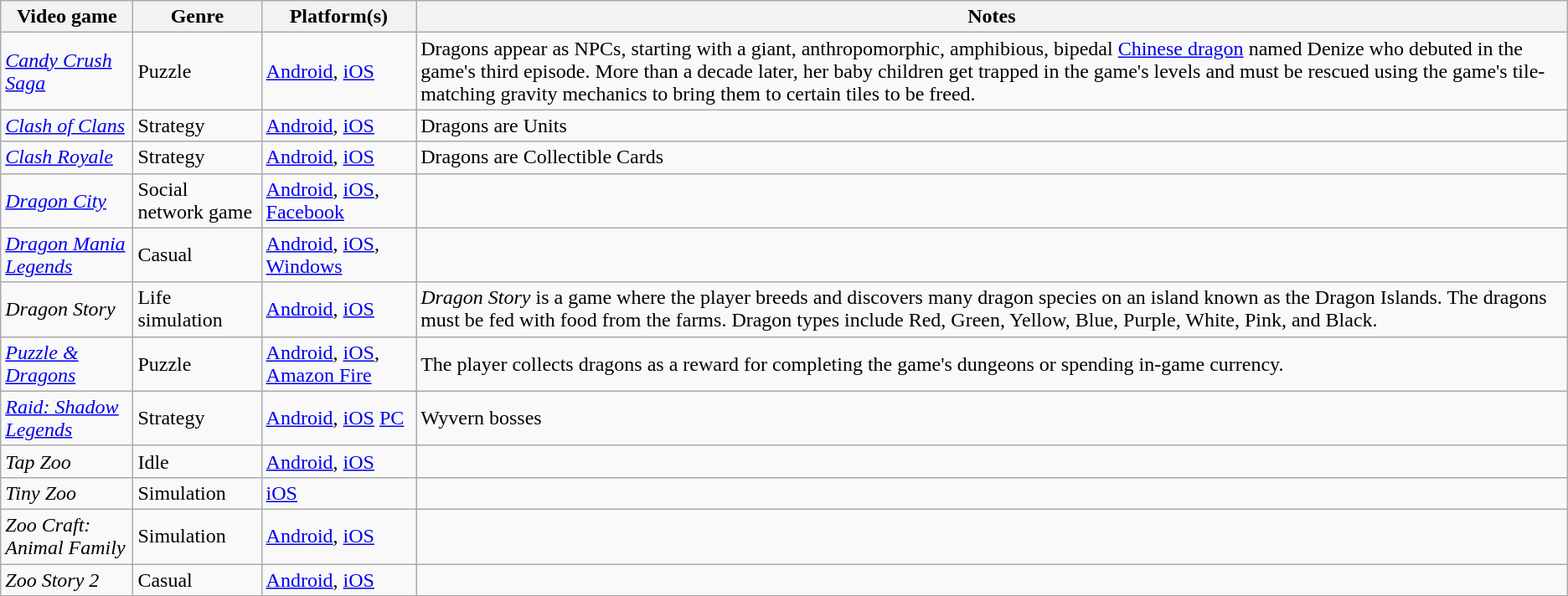<table class="wikitable sortable">
<tr>
<th bgcolor="#99ccff"><strong>Video game</strong></th>
<th bgcolor="#99ccff"><strong>Genre</strong></th>
<th bgcolor="#99ccff"><strong>Platform(s)</strong></th>
<th bgcolor="#99ccff"><strong>Notes</strong></th>
</tr>
<tr>
<td><em><a href='#'>Candy Crush Saga</a></em></td>
<td>Puzzle</td>
<td><a href='#'>Android</a>, <a href='#'>iOS</a></td>
<td>Dragons appear as NPCs, starting with a giant, anthropomorphic, amphibious, bipedal <a href='#'>Chinese dragon</a> named Denize who debuted in the game's third episode.  More than a decade later, her baby children get trapped in the game's levels and must be rescued using the game's tile-matching gravity mechanics to bring them to certain tiles to be freed.</td>
</tr>
<tr>
<td><em><a href='#'>Clash of Clans</a></em></td>
<td>Strategy</td>
<td><a href='#'>Android</a>, <a href='#'>iOS</a></td>
<td>Dragons are Units</td>
</tr>
<tr>
<td><em><a href='#'>Clash Royale</a></em></td>
<td>Strategy</td>
<td><a href='#'>Android</a>, <a href='#'>iOS</a></td>
<td>Dragons are Collectible Cards</td>
</tr>
<tr>
<td><em><a href='#'>Dragon City</a></em></td>
<td>Social network game</td>
<td><a href='#'>Android</a>, <a href='#'>iOS</a>, <a href='#'>Facebook</a></td>
<td></td>
</tr>
<tr>
<td><em><a href='#'>Dragon Mania Legends</a></em></td>
<td>Casual</td>
<td><a href='#'>Android</a>, <a href='#'>iOS</a>, <a href='#'>Windows</a></td>
<td></td>
</tr>
<tr>
<td><em>Dragon Story</em></td>
<td>Life simulation</td>
<td><a href='#'>Android</a>, <a href='#'>iOS</a></td>
<td><em>Dragon Story</em> is a game where the player breeds and discovers many dragon species on an island known as the Dragon Islands. The dragons must be fed with food from the farms. Dragon types include Red, Green, Yellow, Blue, Purple, White, Pink, and Black.</td>
</tr>
<tr>
<td><em><a href='#'>Puzzle & Dragons</a></em></td>
<td>Puzzle</td>
<td><a href='#'>Android</a>, <a href='#'>iOS</a>, <a href='#'>Amazon Fire</a></td>
<td>The player collects dragons as a reward for completing the game's dungeons or spending in-game currency.</td>
</tr>
<tr>
<td><em><a href='#'>Raid: Shadow Legends</a></em></td>
<td>Strategy</td>
<td><a href='#'>Android</a>, <a href='#'>iOS</a> <a href='#'>PC</a></td>
<td>Wyvern bosses</td>
</tr>
<tr>
<td><em>Tap Zoo</em></td>
<td>Idle</td>
<td><a href='#'>Android</a>, <a href='#'>iOS</a></td>
<td></td>
</tr>
<tr>
<td><em>Tiny Zoo</em></td>
<td>Simulation</td>
<td><a href='#'>iOS</a></td>
<td></td>
</tr>
<tr>
<td><em>Zoo Craft: Animal Family</em></td>
<td>Simulation</td>
<td><a href='#'>Android</a>, <a href='#'>iOS</a></td>
<td></td>
</tr>
<tr>
<td><em>Zoo Story 2</em></td>
<td>Casual</td>
<td><a href='#'>Android</a>, <a href='#'>iOS</a></td>
<td></td>
</tr>
</table>
